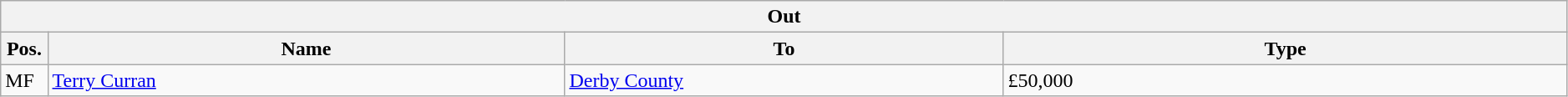<table class="wikitable" style="font-size:100%;width:99%;">
<tr>
<th colspan="4">Out</th>
</tr>
<tr>
<th width=3%>Pos.</th>
<th width=33%>Name</th>
<th width=28%>To</th>
<th width=36%>Type</th>
</tr>
<tr>
<td>MF</td>
<td><a href='#'>Terry Curran</a></td>
<td><a href='#'>Derby County</a></td>
<td>£50,000 </td>
</tr>
</table>
